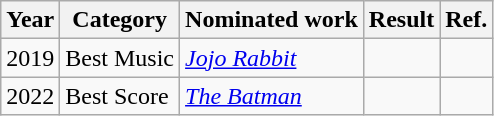<table class="wikitable">
<tr>
<th>Year</th>
<th>Category</th>
<th>Nominated work</th>
<th>Result</th>
<th>Ref.</th>
</tr>
<tr>
<td>2019</td>
<td>Best Music</td>
<td><em><a href='#'>Jojo Rabbit</a></em></td>
<td></td>
<td align="center"></td>
</tr>
<tr>
<td>2022</td>
<td>Best Score</td>
<td><em><a href='#'>The Batman</a></em></td>
<td></td>
<td align="center"></td>
</tr>
</table>
